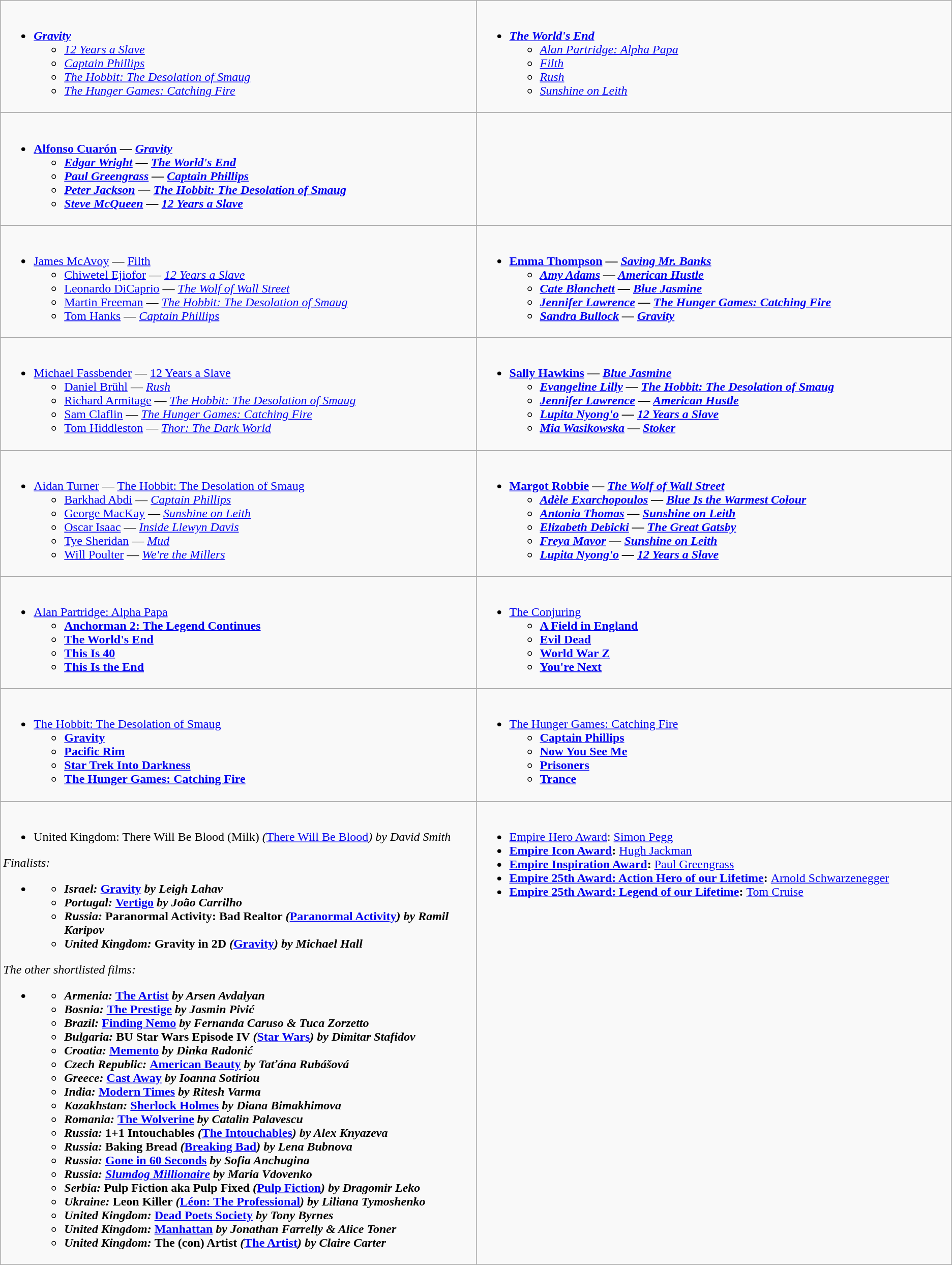<table class=wikitable>
<tr>
<td style="vertical-align:top;" width="50%"><br><ul><li><strong><em><a href='#'>Gravity</a></em></strong><ul><li><em><a href='#'>12 Years a Slave</a></em></li><li><em><a href='#'>Captain Phillips</a></em></li><li><em><a href='#'>The Hobbit: The Desolation of Smaug</a></em></li><li><em><a href='#'>The Hunger Games: Catching Fire</a></em></li></ul></li></ul></td>
<td style="vertical-align:top;" width="50%"><br><ul><li><strong><em><a href='#'>The World's End</a></em></strong><ul><li><em><a href='#'>Alan Partridge: Alpha Papa</a></em></li><li><em><a href='#'>Filth</a></em></li><li><em><a href='#'>Rush</a></em></li><li><em><a href='#'>Sunshine on Leith</a></em></li></ul></li></ul></td>
</tr>
<tr>
<td style="vertical-align:top;" width="50%"><br><ul><li><strong><a href='#'>Alfonso Cuarón</a> — <em><a href='#'>Gravity</a><strong><em><ul><li><a href='#'>Edgar Wright</a> — </em><a href='#'>The World's End</a><em></li><li><a href='#'>Paul Greengrass</a> — </em><a href='#'>Captain Phillips</a><em></li><li><a href='#'>Peter Jackson</a> — </em><a href='#'>The Hobbit: The Desolation of Smaug</a><em></li><li><a href='#'>Steve McQueen</a> — </em><a href='#'>12 Years a Slave</a><em></li></ul></li></ul></td>
<td style="vertical-align:top;" width="50%"></td>
</tr>
<tr>
<td style="vertical-align:top;" width="50%"><br><ul><li></strong><a href='#'>James McAvoy</a> — </em><a href='#'>Filth</a></em></strong><ul><li><a href='#'>Chiwetel Ejiofor</a> — <em><a href='#'>12 Years a Slave</a></em></li><li><a href='#'>Leonardo DiCaprio</a> — <em><a href='#'>The Wolf of Wall Street</a></em></li><li><a href='#'>Martin Freeman</a> — <em><a href='#'>The Hobbit: The Desolation of Smaug</a></em></li><li><a href='#'>Tom Hanks</a> — <em><a href='#'>Captain Phillips</a></em></li></ul></li></ul></td>
<td style="vertical-align:top;" width="50%"><br><ul><li><strong><a href='#'>Emma Thompson</a> — <em><a href='#'>Saving Mr. Banks</a><strong><em><ul><li><a href='#'>Amy Adams</a> — </em><a href='#'>American Hustle</a><em></li><li><a href='#'>Cate Blanchett</a> — </em><a href='#'>Blue Jasmine</a><em></li><li><a href='#'>Jennifer Lawrence</a> — </em><a href='#'>The Hunger Games: Catching Fire</a><em></li><li><a href='#'>Sandra Bullock</a> — </em><a href='#'>Gravity</a><em></li></ul></li></ul></td>
</tr>
<tr>
<td style="vertical-align:top;" width="50%"><br><ul><li></strong><a href='#'>Michael Fassbender</a> — </em><a href='#'>12 Years a Slave</a></em></strong><ul><li><a href='#'>Daniel Brühl</a> — <em><a href='#'>Rush</a></em></li><li><a href='#'>Richard Armitage</a> — <em><a href='#'>The Hobbit: The Desolation of Smaug</a></em></li><li><a href='#'>Sam Claflin</a> — <em><a href='#'>The Hunger Games: Catching Fire</a></em></li><li><a href='#'>Tom Hiddleston</a> — <em><a href='#'>Thor: The Dark World</a></em></li></ul></li></ul></td>
<td style="vertical-align:top;" width="50%"><br><ul><li><strong><a href='#'>Sally Hawkins</a> — <em><a href='#'>Blue Jasmine</a><strong><em><ul><li><a href='#'>Evangeline Lilly</a> — </em><a href='#'>The Hobbit: The Desolation of Smaug</a><em></li><li><a href='#'>Jennifer Lawrence</a> — </em><a href='#'>American Hustle</a><em></li><li><a href='#'>Lupita Nyong'o</a> — </em><a href='#'>12 Years a Slave</a><em></li><li><a href='#'>Mia Wasikowska</a> — </em><a href='#'>Stoker</a><em></li></ul></li></ul></td>
</tr>
<tr>
<td style="vertical-align:top;" width="50%"><br><ul><li></strong><a href='#'>Aidan Turner</a> — </em><a href='#'>The Hobbit: The Desolation of Smaug</a></em></strong><ul><li><a href='#'>Barkhad Abdi</a> — <em><a href='#'>Captain Phillips</a></em></li><li><a href='#'>George MacKay</a> — <em><a href='#'>Sunshine on Leith</a></em></li><li><a href='#'>Oscar Isaac</a> — <em><a href='#'>Inside Llewyn Davis</a></em></li><li><a href='#'>Tye Sheridan</a> — <em><a href='#'>Mud</a></em></li><li><a href='#'>Will Poulter</a> — <em><a href='#'>We're the Millers</a></em></li></ul></li></ul></td>
<td style="vertical-align:top;" width="50%"><br><ul><li><strong><a href='#'>Margot Robbie</a> — <em><a href='#'>The Wolf of Wall Street</a><strong><em><ul><li><a href='#'>Adèle Exarchopoulos</a> — </em><a href='#'>Blue Is the Warmest Colour</a><em></li><li><a href='#'>Antonia Thomas</a> — </em><a href='#'>Sunshine on Leith</a><em></li><li><a href='#'>Elizabeth Debicki</a> — </em><a href='#'>The Great Gatsby</a><em></li><li><a href='#'>Freya Mavor</a> — </em><a href='#'>Sunshine on Leith</a><em></li><li><a href='#'>Lupita Nyong'o</a> — </em><a href='#'>12 Years a Slave</a><em></li></ul></li></ul></td>
</tr>
<tr>
<td style="vertical-align:top;" width="50%"><br><ul><li></em></strong><a href='#'>Alan Partridge: Alpha Papa</a><strong><em><ul><li></em><a href='#'>Anchorman 2: The Legend Continues</a><em></li><li></em><a href='#'>The World's End</a><em></li><li></em><a href='#'>This Is 40</a><em></li><li></em><a href='#'>This Is the End</a><em></li></ul></li></ul></td>
<td style="vertical-align:top;" width="50%"><br><ul><li></em></strong><a href='#'>The Conjuring</a><strong><em><ul><li></em><a href='#'>A Field in England</a><em></li><li></em><a href='#'>Evil Dead</a><em></li><li></em><a href='#'>World War Z</a><em></li><li></em><a href='#'>You're Next</a><em></li></ul></li></ul></td>
</tr>
<tr>
<td style="vertical-align:top;" width="50%"><br><ul><li></em></strong><a href='#'>The Hobbit: The Desolation of Smaug</a><strong><em><ul><li></em><a href='#'>Gravity</a><em></li><li></em><a href='#'>Pacific Rim</a><em></li><li></em><a href='#'>Star Trek Into Darkness</a><em></li><li></em><a href='#'>The Hunger Games: Catching Fire</a><em></li></ul></li></ul></td>
<td style="vertical-align:top;" width="50%"><br><ul><li></em></strong><a href='#'>The Hunger Games: Catching Fire</a><strong><em><ul><li></em><a href='#'>Captain Phillips</a><em></li><li></em><a href='#'>Now You See Me</a><em></li><li></em><a href='#'>Prisoners</a><em></li><li></em><a href='#'>Trance</a><em></li></ul></li></ul></td>
</tr>
<tr>
<td style="vertical-align:top;" width="50%"><br><ul><li></strong>United Kingdom: </em>There Will Be Blood (Milk)<em> (</em><a href='#'>There Will Be Blood</a><em>) by David Smith<strong></li></ul></strong>Finalists:<strong><ul><li><ul><li>Israel: </em><a href='#'>Gravity</a><em> by Leigh Lahav</li><li>Portugal: </em><a href='#'>Vertigo</a><em> by João Carrilho</li><li>Russia: </em>Paranormal Activity: Bad Realtor<em> (</em><a href='#'>Paranormal Activity</a><em>) by Ramil Karipov</li><li>United Kingdom: </em>Gravity in 2D<em> (</em><a href='#'>Gravity</a><em>) by Michael Hall</li></ul></li></ul></strong>The other shortlisted films:<strong><ul><li><ul><li>Armenia: </em><a href='#'>The Artist</a><em> by Arsen Avdalyan</li><li>Bosnia: </em><a href='#'>The Prestige</a><em> by Jasmin Pivić</li><li>Brazil: </em><a href='#'>Finding Nemo</a><em> by Fernanda Caruso & Tuca Zorzetto</li><li>Bulgaria: </em>BU Star Wars Episode IV<em> (</em><a href='#'>Star Wars</a><em>) by Dimitar Stafidov</li><li>Croatia: </em><a href='#'>Memento</a><em> by Dinka Radonić</li><li>Czech Republic: </em><a href='#'>American Beauty</a><em> by Taťána Rubášová</li><li>Greece: </em><a href='#'>Cast Away</a><em> by Ιoanna Sotiriou</li><li>India: </em><a href='#'>Modern Times</a><em> by Ritesh Varma</li><li>Kazakhstan: </em><a href='#'>Sherlock Holmes</a><em> by Diana Bimakhimova</li><li>Romania: </em><a href='#'>The Wolverine</a><em> by Catalin Palavescu</li><li>Russia: </em>1+1 Intouchables<em> (</em><a href='#'>The Intouchables</a><em>) by Alex Knyazeva</li><li>Russia: </em>Baking Bread<em> (</em><a href='#'>Breaking Bad</a><em>) by Lena Bubnova</li><li>Russia: </em><a href='#'>Gone in 60 Seconds</a><em> by Sofia Anchugina</li><li>Russia: <a href='#'>Slumdog Millionaire</a> by Maria Vdovenko</li><li>Serbia: </em>Pulp Fiction aka Pulp Fixed<em> (</em><a href='#'>Pulp Fiction</a><em>) by Dragomir Leko</li><li>Ukraine: </em>Leon Killer<em> (</em><a href='#'>Léon: The Professional</a><em>) by Liliana Tymoshenko</li><li>United Kingdom: </em><a href='#'>Dead Poets Society</a><em> by Tony Byrnes</li><li>United Kingdom: </em><a href='#'>Manhattan</a><em> by Jonathan Farrelly & Alice Toner</li><li>United Kingdom: </em>The (con) Artist<em> (</em><a href='#'>The Artist</a><em>) by Claire Carter</li></ul></li></ul></td>
<td style="vertical-align:top;" width="50%"><br><ul><li><a href='#'>Empire Hero Award</a>: </strong><a href='#'>Simon Pegg</a><strong></li><li><a href='#'>Empire Icon Award</a>: </strong><a href='#'>Hugh Jackman</a><strong></li><li><a href='#'>Empire Inspiration Award</a>: </strong><a href='#'>Paul Greengrass</a><strong></li><li><a href='#'>Empire 25th Award: Action Hero of our Lifetime</a>: </strong><a href='#'>Arnold Schwarzenegger</a><strong></li><li><a href='#'>Empire 25th Award: Legend of our Lifetime</a>: </strong><a href='#'>Tom Cruise</a><strong></li></ul></td>
</tr>
</table>
